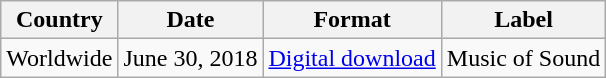<table class="wikitable">
<tr>
<th>Country</th>
<th>Date</th>
<th>Format</th>
<th>Label</th>
</tr>
<tr>
<td>Worldwide</td>
<td>June 30, 2018</td>
<td><a href='#'>Digital download</a></td>
<td>Music of Sound</td>
</tr>
</table>
